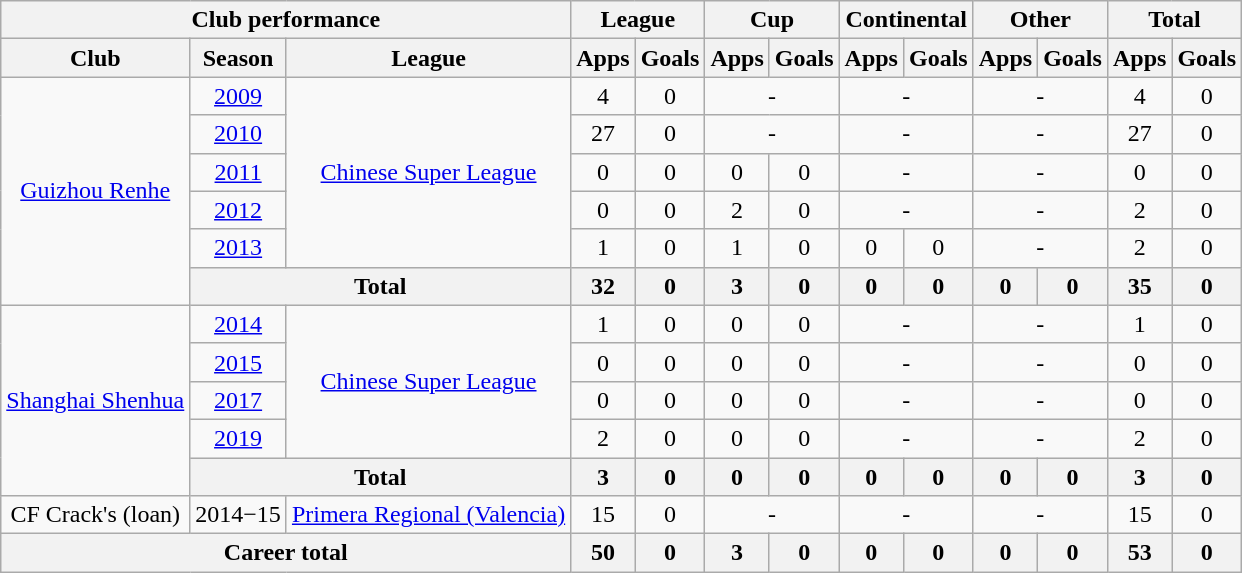<table class="wikitable" style="text-align:center">
<tr>
<th colspan=3>Club performance</th>
<th colspan=2>League</th>
<th colspan=2>Cup</th>
<th colspan=2>Continental</th>
<th colspan=2>Other</th>
<th colspan=2>Total</th>
</tr>
<tr>
<th>Club</th>
<th>Season</th>
<th>League</th>
<th>Apps</th>
<th>Goals</th>
<th>Apps</th>
<th>Goals</th>
<th>Apps</th>
<th>Goals</th>
<th>Apps</th>
<th>Goals</th>
<th>Apps</th>
<th>Goals</th>
</tr>
<tr>
<td rowspan=6><a href='#'>Guizhou Renhe</a></td>
<td><a href='#'>2009</a></td>
<td rowspan=5><a href='#'>Chinese Super League</a></td>
<td>4</td>
<td>0</td>
<td colspan="2">-</td>
<td colspan="2">-</td>
<td colspan="2">-</td>
<td>4</td>
<td>0</td>
</tr>
<tr>
<td><a href='#'>2010</a></td>
<td>27</td>
<td>0</td>
<td colspan="2">-</td>
<td colspan="2">-</td>
<td colspan="2">-</td>
<td>27</td>
<td>0</td>
</tr>
<tr>
<td><a href='#'>2011</a></td>
<td>0</td>
<td>0</td>
<td>0</td>
<td>0</td>
<td colspan="2">-</td>
<td colspan="2">-</td>
<td>0</td>
<td>0</td>
</tr>
<tr>
<td><a href='#'>2012</a></td>
<td>0</td>
<td>0</td>
<td>2</td>
<td>0</td>
<td colspan="2">-</td>
<td colspan="2">-</td>
<td>2</td>
<td>0</td>
</tr>
<tr>
<td><a href='#'>2013</a></td>
<td>1</td>
<td>0</td>
<td>1</td>
<td>0</td>
<td>0</td>
<td>0</td>
<td colspan="2">-</td>
<td>2</td>
<td>0</td>
</tr>
<tr>
<th colspan=2>Total</th>
<th>32</th>
<th>0</th>
<th>3</th>
<th>0</th>
<th>0</th>
<th>0</th>
<th>0</th>
<th>0</th>
<th>35</th>
<th>0</th>
</tr>
<tr>
<td rowspan=5><a href='#'>Shanghai Shenhua</a></td>
<td><a href='#'>2014</a></td>
<td rowspan=4><a href='#'>Chinese Super League</a></td>
<td>1</td>
<td>0</td>
<td>0</td>
<td>0</td>
<td colspan="2">-</td>
<td colspan="2">-</td>
<td>1</td>
<td>0</td>
</tr>
<tr>
<td><a href='#'>2015</a></td>
<td>0</td>
<td>0</td>
<td>0</td>
<td>0</td>
<td colspan="2">-</td>
<td colspan="2">-</td>
<td>0</td>
<td>0</td>
</tr>
<tr>
<td><a href='#'>2017</a></td>
<td>0</td>
<td>0</td>
<td>0</td>
<td>0</td>
<td colspan="2">-</td>
<td colspan="2">-</td>
<td>0</td>
<td>0</td>
</tr>
<tr>
<td><a href='#'>2019</a></td>
<td>2</td>
<td>0</td>
<td>0</td>
<td>0</td>
<td colspan="2">-</td>
<td colspan="2">-</td>
<td>2</td>
<td>0</td>
</tr>
<tr>
<th colspan=2>Total</th>
<th>3</th>
<th>0</th>
<th>0</th>
<th>0</th>
<th>0</th>
<th>0</th>
<th>0</th>
<th>0</th>
<th>3</th>
<th>0</th>
</tr>
<tr>
<td>CF Crack's (loan)</td>
<td>2014−15</td>
<td><a href='#'>Primera Regional (Valencia)</a></td>
<td>15</td>
<td>0</td>
<td colspan="2">-</td>
<td colspan="2">-</td>
<td colspan="2">-</td>
<td>15</td>
<td>0</td>
</tr>
<tr>
<th colspan=3>Career total</th>
<th>50</th>
<th>0</th>
<th>3</th>
<th>0</th>
<th>0</th>
<th>0</th>
<th>0</th>
<th>0</th>
<th>53</th>
<th>0</th>
</tr>
</table>
